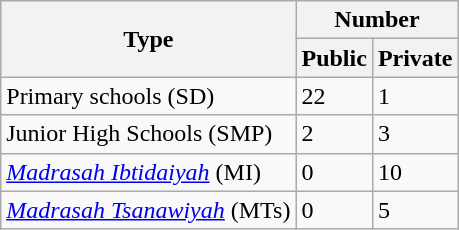<table class="wikitable">
<tr>
<th rowspan="2">Type</th>
<th colspan="2">Number</th>
</tr>
<tr>
<th>Public</th>
<th>Private</th>
</tr>
<tr>
<td>Primary schools (SD)</td>
<td>22</td>
<td>1</td>
</tr>
<tr>
<td>Junior High Schools (SMP)</td>
<td>2</td>
<td>3</td>
</tr>
<tr>
<td><em><a href='#'>Madrasah Ibtidaiyah</a></em> (MI)</td>
<td>0</td>
<td>10</td>
</tr>
<tr>
<td><em><a href='#'>Madrasah Tsanawiyah</a></em> (MTs)</td>
<td>0</td>
<td>5</td>
</tr>
</table>
